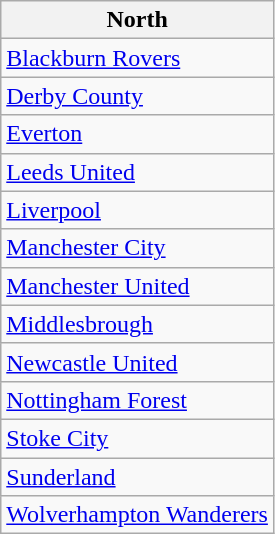<table class="wikitable">
<tr>
<th>North</th>
</tr>
<tr>
<td><a href='#'>Blackburn Rovers</a></td>
</tr>
<tr>
<td><a href='#'>Derby County</a></td>
</tr>
<tr>
<td><a href='#'>Everton</a></td>
</tr>
<tr>
<td><a href='#'>Leeds United</a></td>
</tr>
<tr>
<td><a href='#'>Liverpool</a></td>
</tr>
<tr>
<td><a href='#'>Manchester City</a></td>
</tr>
<tr>
<td><a href='#'>Manchester United</a></td>
</tr>
<tr>
<td><a href='#'>Middlesbrough</a></td>
</tr>
<tr>
<td><a href='#'>Newcastle United</a></td>
</tr>
<tr>
<td><a href='#'>Nottingham Forest</a></td>
</tr>
<tr>
<td><a href='#'>Stoke City</a></td>
</tr>
<tr>
<td><a href='#'>Sunderland</a></td>
</tr>
<tr>
<td><a href='#'>Wolverhampton Wanderers</a></td>
</tr>
</table>
